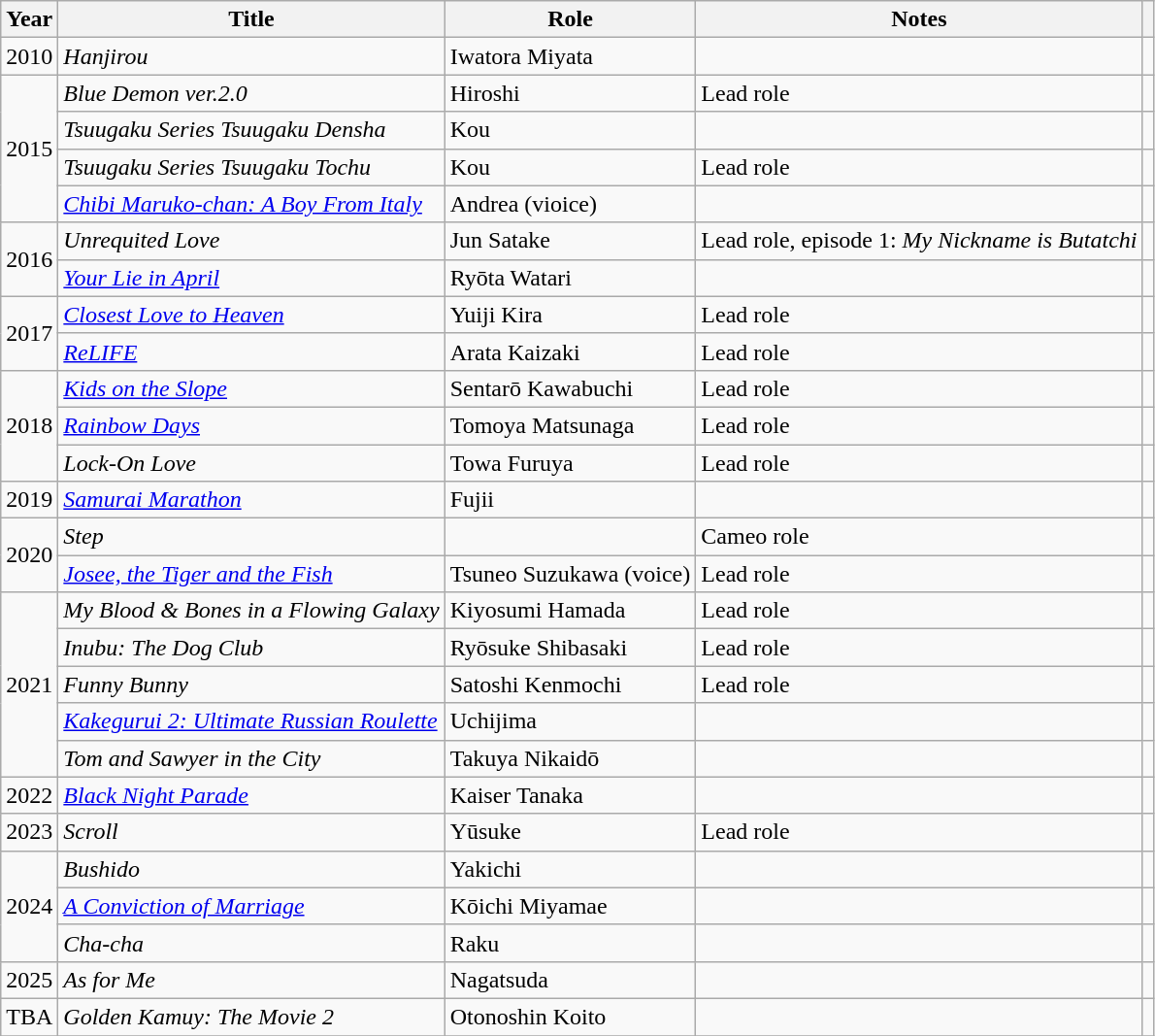<table class="wikitable sortable">
<tr>
<th>Year</th>
<th>Title</th>
<th>Role</th>
<th>Notes</th>
<th class="unsortable"></th>
</tr>
<tr>
<td>2010</td>
<td><em>Hanjirou</em></td>
<td>Iwatora Miyata</td>
<td></td>
<td></td>
</tr>
<tr>
<td rowspan=4>2015</td>
<td><em>Blue Demon ver.2.0</em></td>
<td>Hiroshi</td>
<td>Lead role</td>
<td></td>
</tr>
<tr>
<td><em>Tsuugaku Series Tsuugaku Densha</em></td>
<td>Kou</td>
<td></td>
<td></td>
</tr>
<tr>
<td><em>Tsuugaku Series Tsuugaku Tochu</em></td>
<td>Kou</td>
<td>Lead role</td>
<td></td>
</tr>
<tr>
<td><em><a href='#'>Chibi Maruko-chan: A Boy From Italy</a></em></td>
<td>Andrea (vioice)</td>
<td></td>
<td></td>
</tr>
<tr>
<td rowspan=2>2016</td>
<td><em>Unrequited Love</em></td>
<td>Jun Satake</td>
<td>Lead role, episode 1: <em>My Nickname is Butatchi</em></td>
<td></td>
</tr>
<tr>
<td><em><a href='#'>Your Lie in April</a></em></td>
<td>Ryōta Watari</td>
<td></td>
<td></td>
</tr>
<tr>
<td rowspan=2>2017</td>
<td><em><a href='#'>Closest Love to Heaven</a></em></td>
<td>Yuiji Kira</td>
<td>Lead role</td>
<td></td>
</tr>
<tr>
<td><em><a href='#'>ReLIFE</a></em></td>
<td>Arata Kaizaki</td>
<td>Lead role</td>
<td></td>
</tr>
<tr>
<td rowspan=3>2018</td>
<td><em><a href='#'>Kids on the Slope</a></em></td>
<td>Sentarō Kawabuchi</td>
<td>Lead role</td>
<td></td>
</tr>
<tr>
<td><em><a href='#'>Rainbow Days</a></em></td>
<td>Tomoya Matsunaga</td>
<td>Lead role</td>
<td></td>
</tr>
<tr>
<td><em>Lock-On Love</em></td>
<td>Towa Furuya</td>
<td>Lead role</td>
<td></td>
</tr>
<tr>
<td>2019</td>
<td><em><a href='#'>Samurai Marathon</a></em></td>
<td>Fujii</td>
<td></td>
<td></td>
</tr>
<tr>
<td rowspan=2>2020</td>
<td><em>Step</em></td>
<td></td>
<td>Cameo role</td>
<td></td>
</tr>
<tr>
<td><em><a href='#'>Josee, the Tiger and the Fish</a></em></td>
<td>Tsuneo Suzukawa (voice)</td>
<td>Lead role</td>
<td></td>
</tr>
<tr>
<td rowspan="5">2021</td>
<td><em>My Blood & Bones in a Flowing Galaxy</em></td>
<td>Kiyosumi Hamada</td>
<td>Lead role</td>
<td></td>
</tr>
<tr>
<td><em>Inubu: The Dog Club</em></td>
<td>Ryōsuke Shibasaki</td>
<td>Lead role</td>
<td></td>
</tr>
<tr>
<td><em>Funny Bunny</em></td>
<td>Satoshi Kenmochi</td>
<td>Lead role</td>
<td></td>
</tr>
<tr>
<td><em><a href='#'>Kakegurui 2: Ultimate Russian Roulette</a></em></td>
<td>Uchijima</td>
<td></td>
<td></td>
</tr>
<tr>
<td><em>Tom and Sawyer in the City</em></td>
<td>Takuya Nikaidō</td>
<td></td>
<td></td>
</tr>
<tr>
<td>2022</td>
<td><em><a href='#'>Black Night Parade</a></em></td>
<td>Kaiser Tanaka</td>
<td></td>
<td></td>
</tr>
<tr>
<td>2023</td>
<td><em>Scroll</em></td>
<td>Yūsuke</td>
<td>Lead role</td>
<td></td>
</tr>
<tr>
<td rowspan=3>2024</td>
<td><em>Bushido</em></td>
<td>Yakichi</td>
<td></td>
<td></td>
</tr>
<tr>
<td><em><a href='#'>A Conviction of Marriage</a></em></td>
<td>Kōichi Miyamae</td>
<td></td>
<td></td>
</tr>
<tr>
<td><em>Cha-cha</em></td>
<td>Raku</td>
<td></td>
<td></td>
</tr>
<tr>
<td>2025</td>
<td><em>As for Me</em></td>
<td>Nagatsuda</td>
<td></td>
<td></td>
</tr>
<tr>
<td>TBA</td>
<td><em>Golden Kamuy: The Movie 2</em></td>
<td>Otonoshin Koito</td>
<td></td>
<td></td>
</tr>
<tr>
</tr>
</table>
